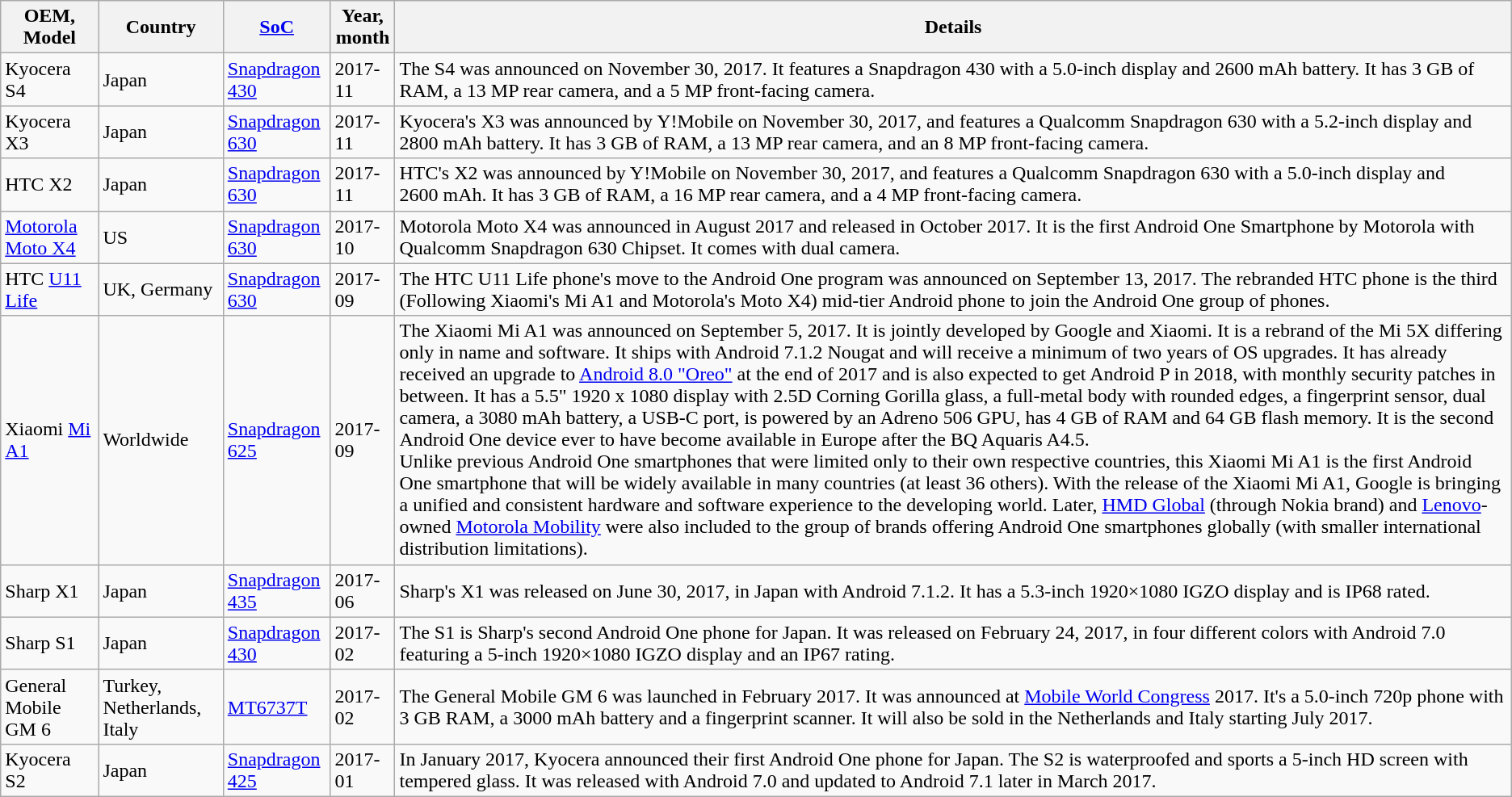<table class="wikitable sortable">
<tr>
<th>OEM, Model</th>
<th>Country</th>
<th><a href='#'>SoC</a></th>
<th data-sort-type=isoDate>Year,<br>month</th>
<th>Details</th>
</tr>
<tr>
<td>Kyocera S4</td>
<td>Japan</td>
<td><a href='#'>Snapdragon 430</a></td>
<td>2017-11</td>
<td>The S4 was announced on November 30, 2017. It features a Snapdragon 430 with a 5.0-inch display and 2600 mAh battery. It has 3 GB of RAM, a 13 MP rear camera, and a 5 MP front-facing camera.</td>
</tr>
<tr>
<td>Kyocera X3</td>
<td>Japan</td>
<td><a href='#'>Snapdragon 630</a></td>
<td>2017-11</td>
<td>Kyocera's X3 was announced by Y!Mobile on November 30, 2017, and features a Qualcomm Snapdragon 630 with a 5.2-inch display and 2800 mAh battery. It has 3 GB of RAM, a 13 MP rear camera, and an 8 MP front-facing camera.</td>
</tr>
<tr>
<td>HTC X2</td>
<td>Japan</td>
<td><a href='#'>Snapdragon 630</a></td>
<td>2017-11</td>
<td>HTC's X2 was announced by Y!Mobile on November 30, 2017, and features a Qualcomm Snapdragon 630 with a 5.0-inch display and 2600 mAh. It has 3 GB of RAM, a 16 MP rear camera, and a 4 MP front-facing camera.</td>
</tr>
<tr>
<td><a href='#'>Motorola</a> <a href='#'>Moto X4</a></td>
<td>US</td>
<td><a href='#'>Snapdragon 630</a></td>
<td>2017-10</td>
<td>Motorola Moto X4 was announced in August 2017 and released in October 2017. It is the first Android One Smartphone by Motorola with Qualcomm Snapdragon 630 Chipset. It comes with dual camera.</td>
</tr>
<tr>
<td>HTC <a href='#'>U11 Life</a></td>
<td>UK, Germany</td>
<td><a href='#'>Snapdragon 630</a></td>
<td>2017-09</td>
<td>The HTC U11 Life phone's move to the Android One program was announced on September 13, 2017. The rebranded HTC phone is the third (Following Xiaomi's Mi A1 and Motorola's Moto X4) mid-tier Android phone to join the Android One group of phones.</td>
</tr>
<tr>
<td>Xiaomi <a href='#'>Mi A1</a></td>
<td>Worldwide</td>
<td><a href='#'>Snapdragon 625</a></td>
<td>2017-09</td>
<td>The Xiaomi Mi A1 was announced on September 5, 2017. It is jointly developed by Google and Xiaomi. It is a rebrand of the Mi 5X differing only in name and software. It ships with Android 7.1.2 Nougat and will receive a minimum of two years of OS upgrades. It has already received an upgrade to <a href='#'>Android 8.0 "Oreo"</a> at the end of 2017 and is also expected to get Android P in 2018, with monthly security patches in between. It has a 5.5" 1920 x 1080 display with 2.5D Corning Gorilla glass, a full-metal body with rounded edges, a fingerprint sensor, dual camera, a 3080 mAh battery, a USB-C port, is powered by an Adreno 506 GPU, has 4 GB of RAM and 64 GB flash memory. It is the second Android One device ever to have become available in Europe after the BQ Aquaris A4.5.<br>Unlike previous Android One smartphones that were limited only to their own respective countries, this Xiaomi Mi A1 is the first Android One smartphone that will be widely available in many countries (at least 36 others). With the release of the Xiaomi Mi A1, Google is bringing a unified and consistent hardware and software experience to the developing world. Later, <a href='#'>HMD Global</a> (through Nokia brand) and <a href='#'>Lenovo</a>-owned <a href='#'>Motorola Mobility</a> were also included to the group of brands offering Android One smartphones globally (with smaller international distribution limitations).</td>
</tr>
<tr>
<td>Sharp X1</td>
<td>Japan</td>
<td><a href='#'>Snapdragon 435</a></td>
<td>2017-06</td>
<td>Sharp's X1 was released on June 30, 2017, in Japan with Android 7.1.2. It has a 5.3-inch 1920×1080 IGZO display and is IP68 rated.</td>
</tr>
<tr>
<td>Sharp S1</td>
<td>Japan</td>
<td><a href='#'>Snapdragon 430</a></td>
<td>2017-02</td>
<td>The S1 is Sharp's second Android One phone for Japan. It was released on February 24, 2017, in four different colors with Android 7.0 featuring a 5-inch 1920×1080 IGZO display and an IP67 rating.</td>
</tr>
<tr>
<td>General Mobile GM 6</td>
<td>Turkey, Netherlands, Italy</td>
<td><a href='#'>MT6737T</a></td>
<td>2017-02</td>
<td>The General Mobile GM 6 was launched in February 2017. It was announced at <a href='#'>Mobile World Congress</a> 2017. It's a 5.0-inch 720p phone with 3 GB RAM, a 3000 mAh battery and a fingerprint scanner. It will also be sold in the Netherlands and Italy starting July 2017.</td>
</tr>
<tr>
<td>Kyocera S2</td>
<td>Japan</td>
<td><a href='#'>Snapdragon 425</a></td>
<td>2017-01</td>
<td>In January 2017, Kyocera announced their first Android One phone for Japan. The S2 is waterproofed and sports a 5-inch HD screen with tempered glass. It was released with Android 7.0 and updated to Android 7.1 later in March 2017.</td>
</tr>
</table>
